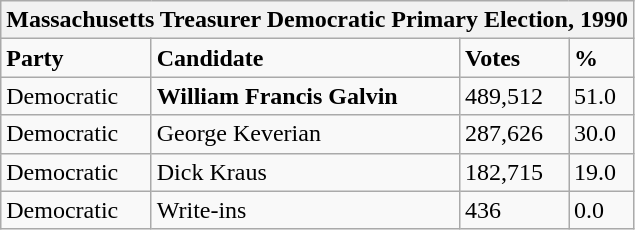<table class="wikitable">
<tr>
<th colspan="4">Massachusetts Treasurer Democratic Primary Election, 1990</th>
</tr>
<tr>
<td><strong>Party</strong></td>
<td><strong>Candidate</strong></td>
<td><strong>Votes</strong></td>
<td><strong>%</strong></td>
</tr>
<tr>
<td>Democratic</td>
<td><strong>William Francis Galvin</strong></td>
<td>489,512</td>
<td>51.0</td>
</tr>
<tr>
<td>Democratic</td>
<td>George Keverian</td>
<td>287,626</td>
<td>30.0</td>
</tr>
<tr>
<td>Democratic</td>
<td>Dick Kraus</td>
<td>182,715</td>
<td>19.0</td>
</tr>
<tr>
<td>Democratic</td>
<td>Write-ins</td>
<td>436</td>
<td>0.0</td>
</tr>
</table>
